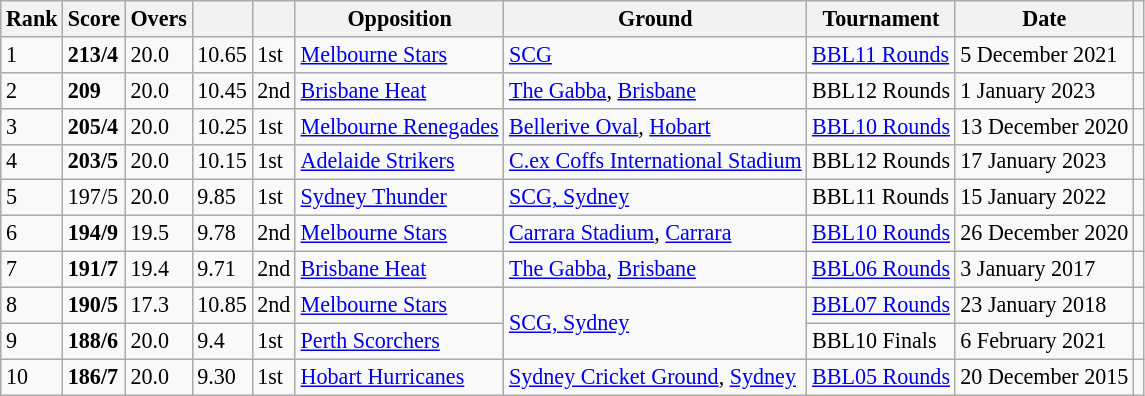<table class="wikitable sortable" style="font-size:92%; ">
<tr>
<th>Rank</th>
<th>Score</th>
<th>Overs</th>
<th></th>
<th></th>
<th>Opposition</th>
<th>Ground</th>
<th>Tournament</th>
<th>Date</th>
<th></th>
</tr>
<tr>
<td>1</td>
<td><strong>213/4</strong></td>
<td>20.0</td>
<td>10.65</td>
<td>1st</td>
<td><a href='#'>Melbourne Stars</a></td>
<td><a href='#'>SCG</a></td>
<td><a href='#'>BBL11 Rounds</a></td>
<td>5 December 2021</td>
<td></td>
</tr>
<tr>
<td>2</td>
<td><strong>209</strong></td>
<td>20.0</td>
<td>10.45</td>
<td>2nd</td>
<td><a href='#'>Brisbane Heat</a></td>
<td><a href='#'>The Gabba</a>, <a href='#'>Brisbane</a></td>
<td>BBL12 Rounds</td>
<td>1 January 2023</td>
<td></td>
</tr>
<tr>
<td>3</td>
<td><strong>205/4</strong></td>
<td>20.0</td>
<td>10.25</td>
<td>1st</td>
<td><a href='#'>Melbourne Renegades</a></td>
<td><a href='#'>Bellerive Oval</a>, <a href='#'>Hobart</a></td>
<td><a href='#'>BBL10 Rounds</a></td>
<td>13 December 2020</td>
<td></td>
</tr>
<tr>
<td>4</td>
<td><strong>203/5</strong></td>
<td>20.0</td>
<td>10.15</td>
<td>1st</td>
<td><a href='#'>Adelaide Strikers</a></td>
<td><a href='#'>C.ex Coffs International Stadium</a></td>
<td>BBL12 Rounds</td>
<td>17 January 2023</td>
<td></td>
</tr>
<tr>
<td>5</td>
<td>197/5</td>
<td>20.0</td>
<td>9.85</td>
<td>1st</td>
<td><a href='#'>Sydney Thunder</a></td>
<td><a href='#'>SCG, Sydney</a></td>
<td>BBL11 Rounds</td>
<td>15 January 2022</td>
<td></td>
</tr>
<tr>
<td>6</td>
<td><strong>194/9</strong></td>
<td>19.5</td>
<td>9.78</td>
<td>2nd</td>
<td><a href='#'>Melbourne Stars</a></td>
<td><a href='#'>Carrara Stadium</a>, <a href='#'>Carrara</a></td>
<td><a href='#'>BBL10 Rounds</a></td>
<td>26 December 2020</td>
<td></td>
</tr>
<tr>
<td>7</td>
<td><strong>191/7</strong></td>
<td>19.4</td>
<td>9.71</td>
<td>2nd</td>
<td><a href='#'>Brisbane Heat</a></td>
<td><a href='#'>The Gabba</a>, <a href='#'>Brisbane</a></td>
<td><a href='#'>BBL06 Rounds</a></td>
<td>3 January 2017</td>
<td></td>
</tr>
<tr>
<td>8</td>
<td><strong>190/5</strong></td>
<td>17.3</td>
<td>10.85</td>
<td>2nd</td>
<td><a href='#'>Melbourne Stars</a></td>
<td rowspan="2"><a href='#'>SCG, Sydney</a></td>
<td><a href='#'>BBL07 Rounds</a></td>
<td>23 January 2018</td>
<td></td>
</tr>
<tr>
<td>9</td>
<td><strong>188/6</strong></td>
<td>20.0</td>
<td>9.4</td>
<td>1st</td>
<td><a href='#'>Perth Scorchers</a></td>
<td>BBL10 Finals</td>
<td>6 February 2021</td>
<td></td>
</tr>
<tr>
<td>10</td>
<td><strong>186/7</strong></td>
<td>20.0</td>
<td>9.30</td>
<td>1st</td>
<td><a href='#'>Hobart Hurricanes</a></td>
<td><a href='#'>Sydney Cricket Ground</a>, <a href='#'>Sydney</a></td>
<td><a href='#'>BBL05 Rounds</a></td>
<td>20 December 2015</td>
<td></td>
</tr>
</table>
